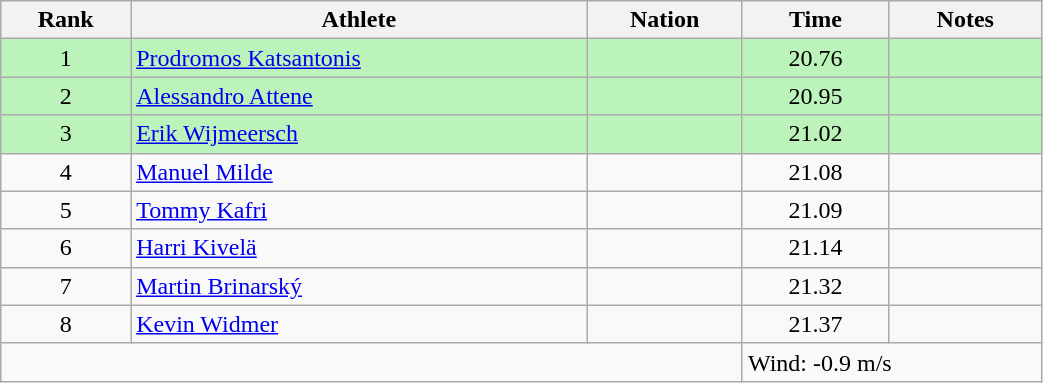<table class="wikitable sortable" style="text-align:center;width: 55%;">
<tr>
<th scope="col">Rank</th>
<th scope="col">Athlete</th>
<th scope="col">Nation</th>
<th scope="col">Time</th>
<th scope="col">Notes</th>
</tr>
<tr bgcolor=bbf3bb>
<td>1</td>
<td align=left><a href='#'>Prodromos Katsantonis</a></td>
<td align=left></td>
<td>20.76</td>
<td></td>
</tr>
<tr bgcolor=bbf3bb>
<td>2</td>
<td align=left><a href='#'>Alessandro Attene</a></td>
<td align=left></td>
<td>20.95</td>
<td></td>
</tr>
<tr bgcolor=bbf3bb>
<td>3</td>
<td align=left><a href='#'>Erik Wijmeersch</a></td>
<td align=left></td>
<td>21.02</td>
<td></td>
</tr>
<tr>
<td>4</td>
<td align=left><a href='#'>Manuel Milde</a></td>
<td align=left></td>
<td>21.08</td>
<td></td>
</tr>
<tr>
<td>5</td>
<td align=left><a href='#'>Tommy Kafri</a></td>
<td align=left></td>
<td>21.09</td>
<td></td>
</tr>
<tr>
<td>6</td>
<td align=left><a href='#'>Harri Kivelä</a></td>
<td align=left></td>
<td>21.14</td>
<td></td>
</tr>
<tr>
<td>7</td>
<td align=left><a href='#'>Martin Brinarský</a></td>
<td align=left></td>
<td>21.32</td>
<td></td>
</tr>
<tr>
<td>8</td>
<td align=left><a href='#'>Kevin Widmer</a></td>
<td align=left></td>
<td>21.37</td>
<td></td>
</tr>
<tr class="sortbottom">
<td colspan="3"></td>
<td colspan="2" style="text-align:left;">Wind: -0.9 m/s</td>
</tr>
</table>
